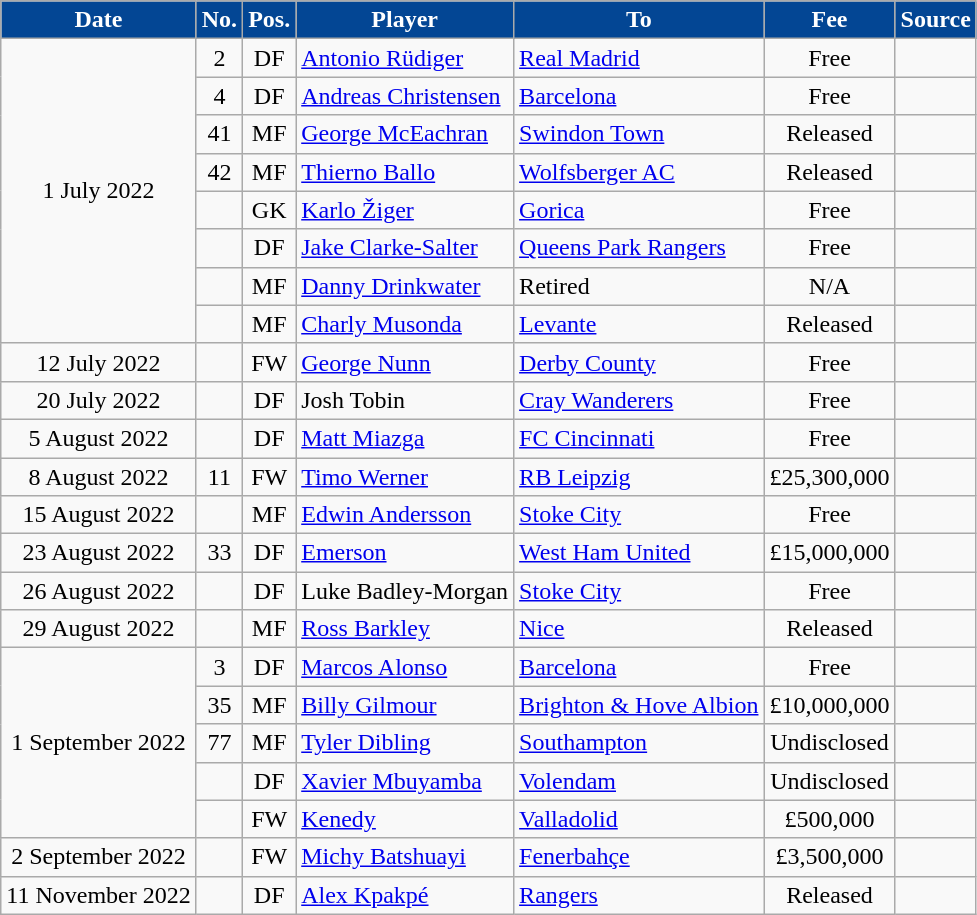<table class="wikitable plainrowheaders sortable" style="text-align:center">
<tr>
<th scope="col" style="background-color:#034694;color:#FFFFFF">Date</th>
<th scope="col" style="background-color:#034694;color:#FFFFFF">No.</th>
<th scope="col" style="background-color:#034694;color:#FFFFFF">Pos.</th>
<th scope="col" style="background-color:#034694;color:#FFFFFF">Player</th>
<th scope="col" style="background-color:#034694;color:#FFFFFF">To</th>
<th scope="col" style="background-color:#034694;color:#FFFFFF" data-sort-type="currency">Fee</th>
<th scope="col" class="unsortable" style="background-color:#034694;color:#FFFFFF">Source</th>
</tr>
<tr>
<td rowspan="8">1 July 2022</td>
<td>2</td>
<td>DF</td>
<td align=left> <a href='#'>Antonio Rüdiger</a></td>
<td align=left> <a href='#'>Real Madrid</a></td>
<td>Free</td>
<td></td>
</tr>
<tr>
<td>4</td>
<td>DF</td>
<td align=left> <a href='#'>Andreas Christensen</a></td>
<td align=left>  <a href='#'>Barcelona</a></td>
<td>Free</td>
<td></td>
</tr>
<tr>
<td>41</td>
<td>MF</td>
<td align=left> <a href='#'>George McEachran</a></td>
<td align=left> <a href='#'>Swindon Town</a></td>
<td>Released</td>
<td></td>
</tr>
<tr>
<td>42</td>
<td>MF</td>
<td align=left> <a href='#'>Thierno Ballo</a></td>
<td align=left> <a href='#'>Wolfsberger AC</a></td>
<td>Released</td>
<td></td>
</tr>
<tr>
<td></td>
<td>GK</td>
<td align=left> <a href='#'>Karlo Žiger</a></td>
<td align=left> <a href='#'>Gorica</a></td>
<td>Free</td>
<td></td>
</tr>
<tr>
<td></td>
<td>DF</td>
<td align=left> <a href='#'>Jake Clarke-Salter</a></td>
<td align=left> <a href='#'>Queens Park Rangers</a></td>
<td>Free</td>
<td></td>
</tr>
<tr>
<td></td>
<td>MF</td>
<td align=left> <a href='#'>Danny Drinkwater</a></td>
<td align=left>Retired</td>
<td>N/A</td>
<td></td>
</tr>
<tr>
<td></td>
<td>MF</td>
<td align=left> <a href='#'>Charly Musonda</a></td>
<td align=left> <a href='#'>Levante</a></td>
<td>Released</td>
<td></td>
</tr>
<tr>
<td>12 July 2022</td>
<td></td>
<td>FW</td>
<td align=left> <a href='#'>George Nunn</a></td>
<td align=left> <a href='#'>Derby County</a></td>
<td>Free</td>
<td></td>
</tr>
<tr>
<td>20 July 2022</td>
<td></td>
<td>DF</td>
<td align=left> Josh Tobin</td>
<td align=left> <a href='#'>Cray Wanderers</a></td>
<td>Free</td>
<td></td>
</tr>
<tr>
<td>5 August 2022</td>
<td></td>
<td>DF</td>
<td align=left> <a href='#'>Matt Miazga</a></td>
<td align=left> <a href='#'>FC Cincinnati</a></td>
<td>Free</td>
<td></td>
</tr>
<tr>
<td>8 August 2022</td>
<td>11</td>
<td>FW</td>
<td align=left> <a href='#'>Timo Werner</a></td>
<td align=left> <a href='#'>RB Leipzig</a></td>
<td>£25,300,000</td>
<td></td>
</tr>
<tr>
<td>15 August 2022</td>
<td></td>
<td>MF</td>
<td align=left> <a href='#'>Edwin Andersson</a></td>
<td align=left> <a href='#'>Stoke City</a></td>
<td>Free</td>
<td></td>
</tr>
<tr>
<td>23 August 2022</td>
<td>33</td>
<td>DF</td>
<td align=left> <a href='#'>Emerson</a></td>
<td align=left> <a href='#'>West Ham United</a></td>
<td>£15,000,000</td>
<td></td>
</tr>
<tr>
<td>26 August 2022</td>
<td></td>
<td>DF</td>
<td align=left> Luke Badley-Morgan</td>
<td align=left> <a href='#'>Stoke City</a></td>
<td>Free</td>
<td></td>
</tr>
<tr>
<td>29 August 2022</td>
<td></td>
<td>MF</td>
<td align=left> <a href='#'>Ross Barkley</a></td>
<td align=left> <a href='#'>Nice</a></td>
<td>Released</td>
<td></td>
</tr>
<tr>
<td rowspan="5">1 September 2022</td>
<td>3</td>
<td>DF</td>
<td align=left> <a href='#'>Marcos Alonso</a></td>
<td align=left>  <a href='#'>Barcelona</a></td>
<td>Free</td>
<td></td>
</tr>
<tr>
<td>35</td>
<td>MF</td>
<td align=left> <a href='#'>Billy Gilmour</a></td>
<td align=left> <a href='#'>Brighton & Hove Albion</a></td>
<td>£10,000,000</td>
<td></td>
</tr>
<tr>
<td>77</td>
<td>MF</td>
<td align=left> <a href='#'>Tyler Dibling</a></td>
<td align=left> <a href='#'>Southampton</a></td>
<td>Undisclosed</td>
<td></td>
</tr>
<tr>
<td></td>
<td>DF</td>
<td align=left> <a href='#'>Xavier Mbuyamba</a></td>
<td align=left> <a href='#'>Volendam</a></td>
<td>Undisclosed</td>
<td></td>
</tr>
<tr>
<td></td>
<td>FW</td>
<td align=left> <a href='#'>Kenedy</a></td>
<td align=left> <a href='#'>Valladolid</a></td>
<td>£500,000</td>
<td></td>
</tr>
<tr>
<td>2 September 2022</td>
<td></td>
<td>FW</td>
<td align=left> <a href='#'>Michy Batshuayi</a></td>
<td align=left> <a href='#'>Fenerbahçe</a></td>
<td>£3,500,000</td>
<td></td>
</tr>
<tr>
<td>11 November 2022</td>
<td></td>
<td>DF</td>
<td align=left> <a href='#'>Alex Kpakpé</a></td>
<td align=left> <a href='#'>Rangers</a></td>
<td>Released</td>
<td></td>
</tr>
</table>
